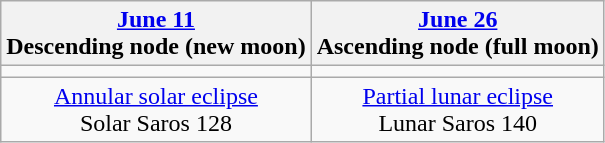<table class="wikitable">
<tr>
<th><a href='#'>June 11</a><br>Descending node (new moon)<br></th>
<th><a href='#'>June 26</a><br>Ascending node (full moon)<br></th>
</tr>
<tr>
<td></td>
<td></td>
</tr>
<tr align=center>
<td><a href='#'>Annular solar eclipse</a><br>Solar Saros 128</td>
<td><a href='#'>Partial lunar eclipse</a><br>Lunar Saros 140</td>
</tr>
</table>
